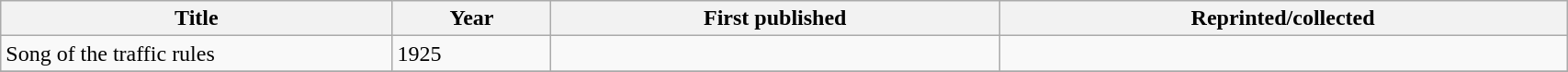<table class='wikitable sortable' width='90%'>
<tr>
<th width=25%>Title</th>
<th>Year</th>
<th>First published</th>
<th>Reprinted/collected</th>
</tr>
<tr>
<td>Song of the traffic rules</td>
<td>1925</td>
<td></td>
<td></td>
</tr>
<tr>
</tr>
</table>
